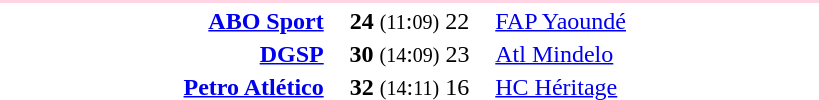<table style="text-align:center" width=550>
<tr>
<th width=30%></th>
<th width=15%></th>
<th width=30%></th>
</tr>
<tr align="left" bgcolor=#ffd4e4>
<td colspan=4></td>
</tr>
<tr>
<td align="right"><strong><a href='#'>ABO Sport</a></strong> </td>
<td><strong>24</strong> <small>(11</small>:<small>09)</small> 22</td>
<td align=left> <a href='#'>FAP Yaoundé</a></td>
</tr>
<tr>
<td align="right"><strong><a href='#'>DGSP</a></strong> </td>
<td><strong>30</strong> <small>(14</small>:<small>09)</small> 23</td>
<td align=left> <a href='#'>Atl Mindelo</a></td>
</tr>
<tr>
<td align="right"><strong><a href='#'>Petro Atlético</a></strong> </td>
<td><strong>32</strong> <small>(14</small>:<small>11)</small> 16</td>
<td align=left> <a href='#'>HC Héritage</a></td>
</tr>
</table>
